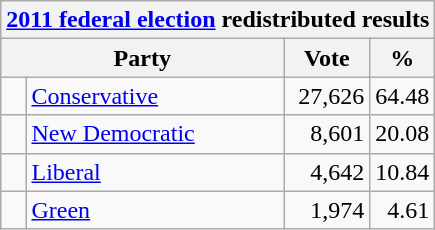<table class="wikitable">
<tr>
<th colspan="4"><a href='#'>2011 federal election</a> redistributed results</th>
</tr>
<tr>
<th bgcolor="#DDDDFF" width="130px" colspan="2">Party</th>
<th bgcolor="#DDDDFF" width="50px">Vote</th>
<th bgcolor="#DDDDFF" width="30px">%</th>
</tr>
<tr>
<td> </td>
<td><a href='#'>Conservative</a></td>
<td align=right>27,626</td>
<td align=right>64.48</td>
</tr>
<tr>
<td> </td>
<td><a href='#'>New Democratic</a></td>
<td align=right>8,601</td>
<td align=right>20.08</td>
</tr>
<tr>
<td> </td>
<td><a href='#'>Liberal</a></td>
<td align=right>4,642</td>
<td align=right>10.84</td>
</tr>
<tr>
<td> </td>
<td><a href='#'>Green</a></td>
<td align=right>1,974</td>
<td align=right>4.61</td>
</tr>
</table>
